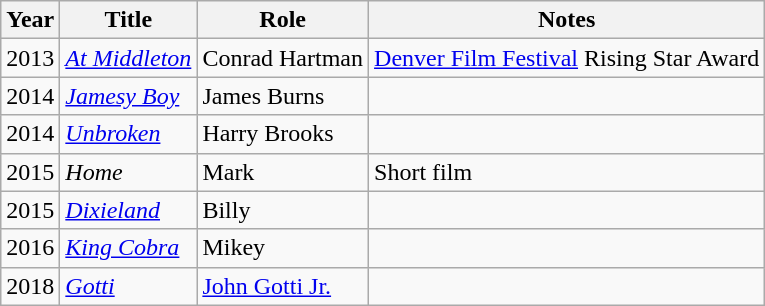<table class="wikitable sortable">
<tr>
<th>Year</th>
<th>Title</th>
<th>Role</th>
<th>Notes</th>
</tr>
<tr>
<td>2013</td>
<td><em><a href='#'>At Middleton</a></em></td>
<td>Conrad Hartman</td>
<td><a href='#'>Denver Film Festival</a> Rising Star Award</td>
</tr>
<tr>
<td>2014</td>
<td><em><a href='#'>Jamesy Boy</a></em></td>
<td>James Burns</td>
<td></td>
</tr>
<tr>
<td>2014</td>
<td><em><a href='#'>Unbroken</a></em></td>
<td>Harry Brooks</td>
<td></td>
</tr>
<tr>
<td>2015</td>
<td><em>Home</em></td>
<td>Mark</td>
<td>Short film</td>
</tr>
<tr>
<td>2015</td>
<td><em><a href='#'>Dixieland</a></em></td>
<td>Billy</td>
<td></td>
</tr>
<tr>
<td>2016</td>
<td><em><a href='#'>King Cobra</a></em></td>
<td>Mikey</td>
<td></td>
</tr>
<tr>
<td>2018</td>
<td><em><a href='#'>Gotti</a></em></td>
<td><a href='#'>John Gotti Jr.</a></td>
<td></td>
</tr>
</table>
